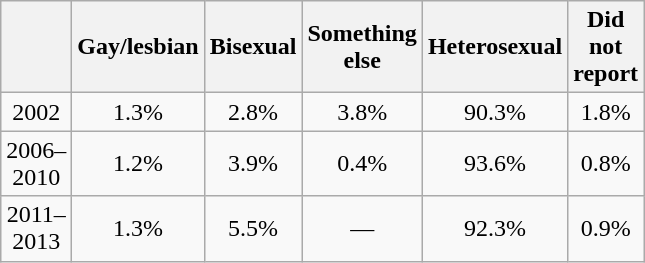<table class="wikitable sortable" style="text-align:center; width:10%;">
<tr>
<th></th>
<th>Gay/lesbian</th>
<th>Bisexual</th>
<th>Something else</th>
<th>Heterosexual</th>
<th>Did not report</th>
</tr>
<tr>
<td>2002</td>
<td>1.3%</td>
<td>2.8%</td>
<td>3.8%</td>
<td>90.3%</td>
<td>1.8%</td>
</tr>
<tr>
<td>2006–2010</td>
<td>1.2%</td>
<td>3.9%</td>
<td>0.4%</td>
<td>93.6%</td>
<td>0.8%</td>
</tr>
<tr>
<td>2011–2013</td>
<td>1.3%</td>
<td>5.5%</td>
<td>—</td>
<td>92.3%</td>
<td>0.9%</td>
</tr>
</table>
